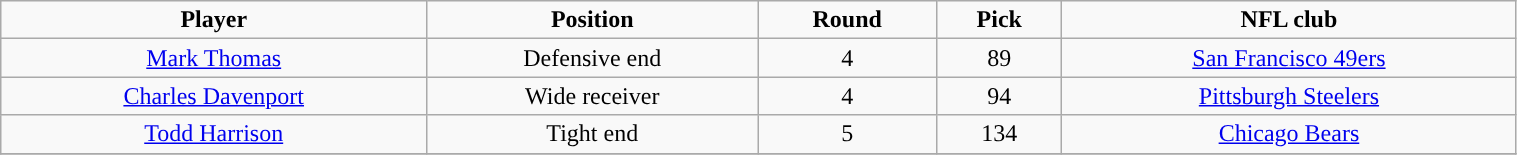<table class="wikitable" width="80%">
<tr align="center">
<td><strong>Player</strong></td>
<td><strong>Position</strong></td>
<td><strong>Round</strong></td>
<td><strong>Pick</strong></td>
<td><strong>NFL club</strong></td>
</tr>
<tr align="center" bgcolor="">
<td><a href='#'>Mark Thomas</a></td>
<td>Defensive end</td>
<td>4</td>
<td>89</td>
<td><a href='#'>San Francisco 49ers</a></td>
</tr>
<tr align="center" bgcolor="">
<td><a href='#'>Charles Davenport</a></td>
<td>Wide receiver</td>
<td>4</td>
<td>94</td>
<td><a href='#'>Pittsburgh Steelers</a></td>
</tr>
<tr align="center" bgcolor="">
<td><a href='#'>Todd Harrison</a></td>
<td>Tight end</td>
<td>5</td>
<td>134</td>
<td><a href='#'>Chicago Bears</a></td>
</tr>
<tr align="center" bgcolor="">
</tr>
</table>
